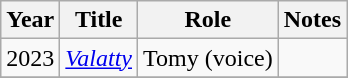<table class="wikitable sortable">
<tr>
<th scope="col">Year</th>
<th scope="col">Title</th>
<th scope="col">Role</th>
<th scope="col" class="unsortable">Notes</th>
</tr>
<tr>
<td>2023</td>
<td><em><a href='#'>Valatty</a></em></td>
<td>Tomy (voice)</td>
<td></td>
</tr>
<tr>
</tr>
</table>
